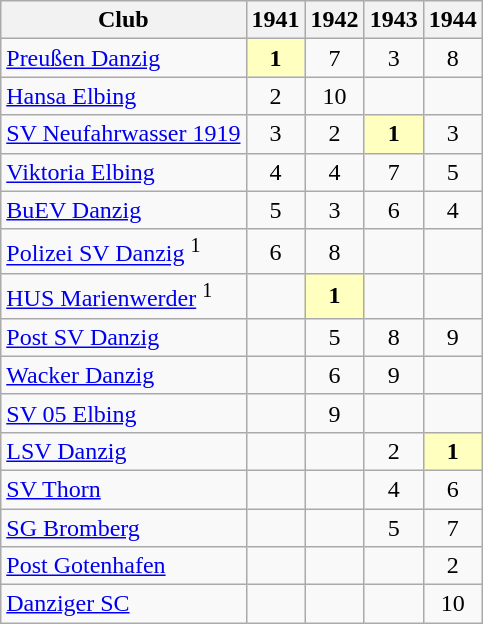<table class="wikitable">
<tr>
<th>Club</th>
<th>1941</th>
<th>1942</th>
<th>1943</th>
<th>1944</th>
</tr>
<tr align="center">
<td align="left"><a href='#'>Preußen Danzig</a></td>
<td bgcolor="#ffffbf"><strong>1</strong></td>
<td>7</td>
<td>3</td>
<td>8</td>
</tr>
<tr align="center">
<td align="left"><a href='#'>Hansa Elbing</a></td>
<td>2</td>
<td>10</td>
<td></td>
<td></td>
</tr>
<tr align="center">
<td align="left"><a href='#'>SV Neufahrwasser 1919</a></td>
<td>3</td>
<td>2</td>
<td bgcolor="#ffffbf"><strong>1</strong></td>
<td>3</td>
</tr>
<tr align="center">
<td align="left"><a href='#'>Viktoria Elbing</a></td>
<td>4</td>
<td>4</td>
<td>7</td>
<td>5</td>
</tr>
<tr align="center">
<td align="left"><a href='#'>BuEV Danzig</a></td>
<td>5</td>
<td>3</td>
<td>6</td>
<td>4</td>
</tr>
<tr align="center">
<td align="left"><a href='#'>Polizei SV Danzig</a> <sup>1</sup></td>
<td>6</td>
<td>8</td>
<td></td>
<td></td>
</tr>
<tr align="center">
<td align="left"><a href='#'>HUS Marienwerder</a> <sup>1</sup></td>
<td></td>
<td bgcolor="#ffffbf"><strong>1</strong></td>
<td></td>
<td></td>
</tr>
<tr align="center">
<td align="left"><a href='#'>Post SV Danzig</a></td>
<td></td>
<td>5</td>
<td>8</td>
<td>9</td>
</tr>
<tr align="center">
<td align="left"><a href='#'>Wacker Danzig</a></td>
<td></td>
<td>6</td>
<td>9</td>
<td></td>
</tr>
<tr align="center">
<td align="left"><a href='#'>SV 05 Elbing</a></td>
<td></td>
<td>9</td>
<td></td>
<td></td>
</tr>
<tr align="center">
<td align="left"><a href='#'>LSV Danzig</a></td>
<td></td>
<td></td>
<td>2</td>
<td bgcolor="#ffffbf"><strong>1</strong></td>
</tr>
<tr align="center">
<td align="left"><a href='#'>SV Thorn</a></td>
<td></td>
<td></td>
<td>4</td>
<td>6</td>
</tr>
<tr align="center">
<td align="left"><a href='#'>SG Bromberg</a></td>
<td></td>
<td></td>
<td>5</td>
<td>7</td>
</tr>
<tr align="center">
<td align="left"><a href='#'>Post Gotenhafen</a></td>
<td></td>
<td></td>
<td></td>
<td>2</td>
</tr>
<tr align="center">
<td align="left"><a href='#'>Danziger SC</a></td>
<td></td>
<td></td>
<td></td>
<td>10</td>
</tr>
</table>
